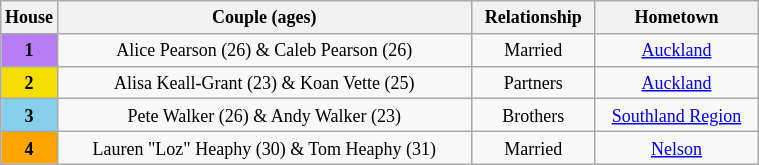<table class="wikitable" style="text-align: center; font-size: 9pt; line-height:16px; width:40%">
<tr valign="top">
<th colspan="1">House</th>
<th>Couple (ages)</th>
<th>Relationship</th>
<th>Hometown</th>
</tr>
<tr>
<th style="width:2%;background:#B87BF6; height:10px;">1</th>
<td>Alice Pearson (26) & Caleb Pearson (26)</td>
<td>Married</td>
<td><a href='#'>Auckland</a></td>
</tr>
<tr>
<th style="width:2%;background:#f4de00; height:10px;">2</th>
<td>Alisa Keall-Grant (23) & Koan Vette (25)</td>
<td>Partners</td>
<td><a href='#'>Auckland</a></td>
</tr>
<tr>
<th style="width:2%;background:skyblue; height:10px;">3</th>
<td>Pete Walker (26) & Andy Walker (23)</td>
<td>Brothers</td>
<td><a href='#'>Southland Region</a></td>
</tr>
<tr>
<th style="width:2%;background:Orange; height:10px;">4</th>
<td>Lauren "Loz" Heaphy (30) & Tom Heaphy (31)</td>
<td>Married</td>
<td><a href='#'>Nelson</a></td>
</tr>
</table>
